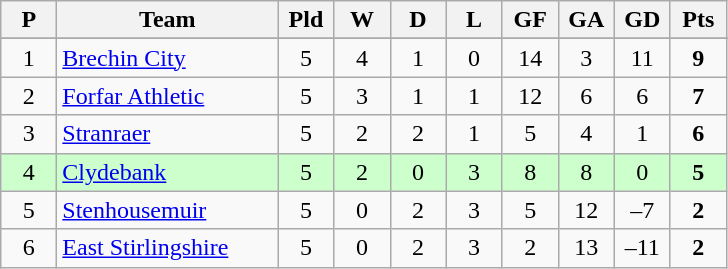<table class="wikitable" style="text-align: center;">
<tr>
<th width=30>P</th>
<th width=140>Team</th>
<th width=30>Pld</th>
<th width=30>W</th>
<th width=30>D</th>
<th width=30>L</th>
<th width=30>GF</th>
<th width=30>GA</th>
<th width=30>GD</th>
<th width=30>Pts</th>
</tr>
<tr>
</tr>
<tr>
<td>1</td>
<td align=left><a href='#'>Brechin City</a></td>
<td>5</td>
<td>4</td>
<td>1</td>
<td>0</td>
<td>14</td>
<td>3</td>
<td>11</td>
<td><strong>9</strong></td>
</tr>
<tr>
<td>2</td>
<td align=left><a href='#'>Forfar Athletic</a></td>
<td>5</td>
<td>3</td>
<td>1</td>
<td>1</td>
<td>12</td>
<td>6</td>
<td>6</td>
<td><strong>7</strong></td>
</tr>
<tr>
<td>3</td>
<td align=left><a href='#'>Stranraer</a></td>
<td>5</td>
<td>2</td>
<td>2</td>
<td>1</td>
<td>5</td>
<td>4</td>
<td>1</td>
<td><strong>6</strong></td>
</tr>
<tr style="background:#ccffcc;">
<td>4</td>
<td align=left><a href='#'>Clydebank</a></td>
<td>5</td>
<td>2</td>
<td>0</td>
<td>3</td>
<td>8</td>
<td>8</td>
<td>0</td>
<td><strong>5</strong></td>
</tr>
<tr>
<td>5</td>
<td align=left><a href='#'>Stenhousemuir</a></td>
<td>5</td>
<td>0</td>
<td>2</td>
<td>3</td>
<td>5</td>
<td>12</td>
<td>–7</td>
<td><strong>2</strong></td>
</tr>
<tr>
<td>6</td>
<td align=left><a href='#'>East Stirlingshire</a></td>
<td>5</td>
<td>0</td>
<td>2</td>
<td>3</td>
<td>2</td>
<td>13</td>
<td>–11</td>
<td><strong>2</strong></td>
</tr>
</table>
